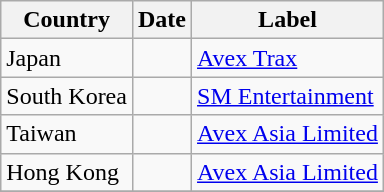<table class="wikitable">
<tr>
<th>Country</th>
<th>Date</th>
<th>Label</th>
</tr>
<tr>
<td>Japan</td>
<td></td>
<td><a href='#'>Avex Trax</a></td>
</tr>
<tr>
<td>South Korea</td>
<td></td>
<td><a href='#'>SM Entertainment</a></td>
</tr>
<tr>
<td>Taiwan</td>
<td></td>
<td><a href='#'>Avex Asia Limited</a></td>
</tr>
<tr>
<td>Hong Kong</td>
<td></td>
<td><a href='#'>Avex Asia Limited</a></td>
</tr>
<tr>
</tr>
</table>
